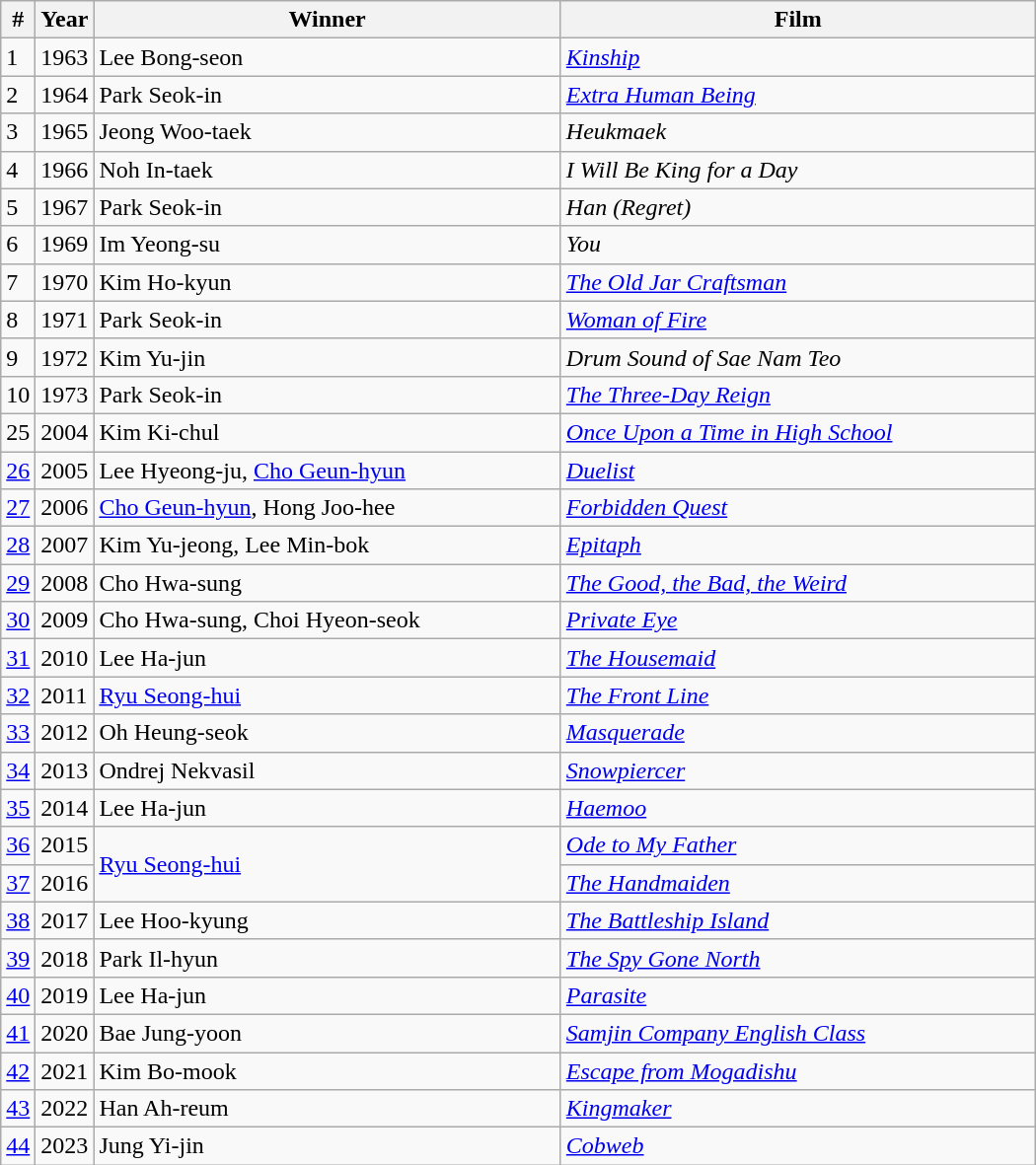<table class="wikitable" style="width:700px">
<tr>
<th style="width:10px">#</th>
<th style="width:10px">Year</th>
<th>Winner</th>
<th>Film</th>
</tr>
<tr>
<td>1</td>
<td>1963</td>
<td>Lee Bong-seon</td>
<td><em><a href='#'>Kinship</a></em></td>
</tr>
<tr>
<td>2</td>
<td>1964</td>
<td>Park Seok-in</td>
<td><em><a href='#'>Extra Human Being</a></em></td>
</tr>
<tr>
<td>3</td>
<td>1965</td>
<td>Jeong Woo-taek</td>
<td><em>Heukmaek</em></td>
</tr>
<tr>
<td>4</td>
<td>1966</td>
<td>Noh In-taek</td>
<td><em>I Will Be King for a Day</em></td>
</tr>
<tr>
<td>5</td>
<td>1967</td>
<td>Park Seok-in</td>
<td><em>Han (Regret)</em></td>
</tr>
<tr>
<td>6</td>
<td>1969</td>
<td>Im Yeong-su</td>
<td><em>You</em></td>
</tr>
<tr>
<td>7</td>
<td>1970</td>
<td>Kim Ho-kyun</td>
<td><em><a href='#'>The Old Jar Craftsman</a></em></td>
</tr>
<tr>
<td>8</td>
<td>1971</td>
<td>Park Seok-in</td>
<td><em><a href='#'>Woman of Fire</a></em></td>
</tr>
<tr>
<td>9</td>
<td>1972</td>
<td>Kim Yu-jin</td>
<td><em>Drum Sound of Sae Nam Teo</em></td>
</tr>
<tr>
<td>10</td>
<td>1973</td>
<td>Park Seok-in</td>
<td><em><a href='#'>The Three-Day Reign</a></em></td>
</tr>
<tr>
<td>25</td>
<td>2004</td>
<td>Kim Ki-chul</td>
<td><em><a href='#'>Once Upon a Time in High School</a></em></td>
</tr>
<tr>
<td><a href='#'>26</a></td>
<td>2005</td>
<td>Lee Hyeong-ju, <a href='#'>Cho Geun-hyun</a></td>
<td><em><a href='#'>Duelist</a></em></td>
</tr>
<tr>
<td><a href='#'>27</a></td>
<td>2006</td>
<td><a href='#'>Cho Geun-hyun</a>, Hong Joo-hee</td>
<td><em><a href='#'>Forbidden Quest</a></em></td>
</tr>
<tr>
<td><a href='#'>28</a></td>
<td>2007</td>
<td>Kim Yu-jeong, Lee Min-bok</td>
<td><em><a href='#'>Epitaph</a></em></td>
</tr>
<tr>
<td><a href='#'>29</a></td>
<td>2008</td>
<td>Cho Hwa-sung</td>
<td><em><a href='#'>The Good, the Bad, the Weird</a></em></td>
</tr>
<tr>
<td><a href='#'>30</a></td>
<td>2009</td>
<td>Cho Hwa-sung, Choi Hyeon-seok</td>
<td><em><a href='#'>Private Eye</a></em></td>
</tr>
<tr>
<td><a href='#'>31</a></td>
<td>2010</td>
<td>Lee Ha-jun</td>
<td><em><a href='#'>The Housemaid</a></em></td>
</tr>
<tr>
<td><a href='#'>32</a></td>
<td>2011</td>
<td><a href='#'>Ryu Seong-hui</a></td>
<td><em><a href='#'>The Front Line</a></em></td>
</tr>
<tr>
<td><a href='#'>33</a></td>
<td>2012</td>
<td>Oh Heung-seok</td>
<td><em><a href='#'>Masquerade</a></em></td>
</tr>
<tr>
<td><a href='#'>34</a></td>
<td>2013</td>
<td>Ondrej Nekvasil</td>
<td><em><a href='#'>Snowpiercer</a></em></td>
</tr>
<tr>
<td><a href='#'>35</a></td>
<td>2014</td>
<td>Lee Ha-jun</td>
<td><em><a href='#'>Haemoo</a></em></td>
</tr>
<tr>
<td><a href='#'>36</a></td>
<td>2015</td>
<td rowspan="2"><a href='#'>Ryu Seong-hui</a></td>
<td><em><a href='#'>Ode to My Father</a></em></td>
</tr>
<tr>
<td><a href='#'>37</a></td>
<td>2016</td>
<td><em><a href='#'>The Handmaiden</a></em></td>
</tr>
<tr>
<td><a href='#'>38</a></td>
<td>2017</td>
<td>Lee Hoo-kyung</td>
<td><em><a href='#'>The Battleship Island</a></em></td>
</tr>
<tr>
<td><a href='#'>39</a></td>
<td>2018</td>
<td>Park Il-hyun</td>
<td><em><a href='#'>The Spy Gone North</a></em></td>
</tr>
<tr>
<td><a href='#'>40</a></td>
<td>2019</td>
<td>Lee Ha-jun</td>
<td><em><a href='#'>Parasite</a></em></td>
</tr>
<tr>
<td><a href='#'>41</a></td>
<td>2020</td>
<td>Bae Jung-yoon</td>
<td><em><a href='#'>Samjin Company English Class</a></em></td>
</tr>
<tr>
<td><a href='#'>42</a></td>
<td>2021</td>
<td>Kim Bo-mook</td>
<td><em><a href='#'>Escape from Mogadishu</a></em></td>
</tr>
<tr>
<td><a href='#'>43</a></td>
<td>2022</td>
<td>Han Ah-reum</td>
<td><em><a href='#'>Kingmaker</a></em></td>
</tr>
<tr>
<td><a href='#'>44</a></td>
<td>2023</td>
<td>Jung Yi-jin</td>
<td><em><a href='#'>Cobweb</a></em></td>
</tr>
</table>
